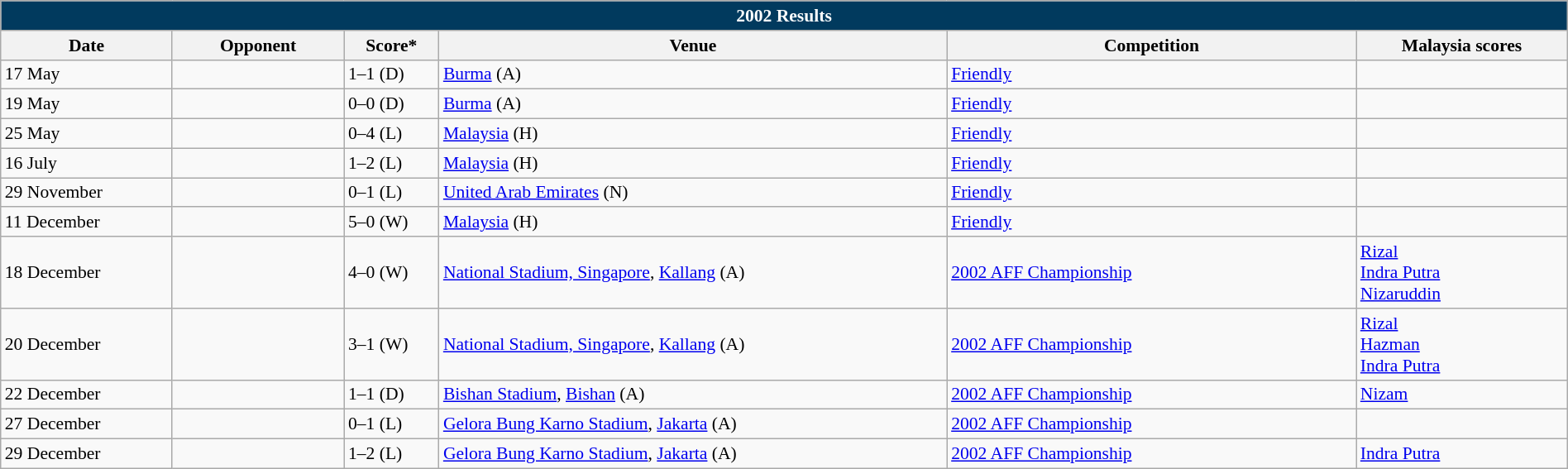<table class="wikitable" width=100% style="text-align:left;font-size:90%;">
<tr>
<th colspan=9 style="background: #013A5E; color: #FFFFFF;">2002 Results</th>
</tr>
<tr>
<th width=80>Date</th>
<th width=80>Opponent</th>
<th width=20>Score*</th>
<th width=250>Venue</th>
<th width=200>Competition</th>
<th width=100>Malaysia scores</th>
</tr>
<tr>
<td>17 May</td>
<td></td>
<td>1–1 (D)</td>
<td><a href='#'>Burma</a> (A)</td>
<td><a href='#'>Friendly</a></td>
<td></td>
</tr>
<tr>
<td>19 May</td>
<td></td>
<td>0–0 (D)</td>
<td><a href='#'>Burma</a> (A)</td>
<td><a href='#'>Friendly</a></td>
<td></td>
</tr>
<tr>
<td>25 May</td>
<td></td>
<td>0–4 (L)</td>
<td><a href='#'>Malaysia</a> (H)</td>
<td><a href='#'>Friendly</a></td>
<td></td>
</tr>
<tr>
<td>16 July</td>
<td></td>
<td>1–2 (L)</td>
<td><a href='#'>Malaysia</a> (H)</td>
<td><a href='#'>Friendly</a></td>
<td></td>
</tr>
<tr>
<td>29 November</td>
<td></td>
<td>0–1 (L)</td>
<td><a href='#'>United Arab Emirates</a> (N)</td>
<td><a href='#'>Friendly</a></td>
<td></td>
</tr>
<tr>
<td>11 December</td>
<td></td>
<td>5–0 (W)</td>
<td><a href='#'>Malaysia</a> (H)</td>
<td><a href='#'>Friendly</a></td>
<td></td>
</tr>
<tr>
<td>18 December</td>
<td></td>
<td>4–0 (W)</td>
<td><a href='#'>National Stadium, Singapore</a>, <a href='#'>Kallang</a> (A)</td>
<td><a href='#'>2002 AFF Championship</a></td>
<td><a href='#'>Rizal</a> <br><a href='#'>Indra Putra</a> <br><a href='#'>Nizaruddin</a> </td>
</tr>
<tr>
<td>20 December</td>
<td></td>
<td>3–1 (W)</td>
<td><a href='#'>National Stadium, Singapore</a>, <a href='#'>Kallang</a> (A)</td>
<td><a href='#'>2002 AFF Championship</a></td>
<td><a href='#'>Rizal</a> <br><a href='#'>Hazman</a> <br><a href='#'>Indra Putra</a> </td>
</tr>
<tr>
<td>22 December</td>
<td></td>
<td>1–1 (D)</td>
<td><a href='#'>Bishan Stadium</a>, <a href='#'>Bishan</a> (A)</td>
<td><a href='#'>2002 AFF Championship</a></td>
<td><a href='#'>Nizam</a> </td>
</tr>
<tr>
<td>27 December</td>
<td></td>
<td>0–1 (L)</td>
<td><a href='#'>Gelora Bung Karno Stadium</a>, <a href='#'>Jakarta</a> (A)</td>
<td><a href='#'>2002 AFF Championship</a></td>
<td></td>
</tr>
<tr>
<td>29 December</td>
<td></td>
<td>1–2 (L)</td>
<td><a href='#'>Gelora Bung Karno Stadium</a>, <a href='#'>Jakarta</a> (A)</td>
<td><a href='#'>2002 AFF Championship</a></td>
<td><a href='#'>Indra Putra</a> </td>
</tr>
</table>
